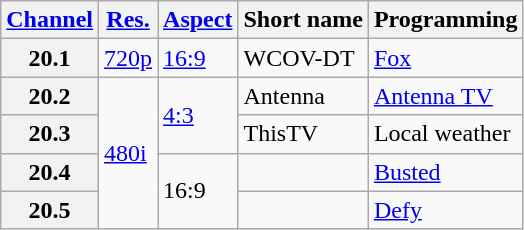<table class="wikitable">
<tr>
<th scope = "col"><a href='#'>Channel</a></th>
<th scope = "col"><a href='#'>Res.</a></th>
<th scope = "col"><a href='#'>Aspect</a></th>
<th scope = "col">Short name</th>
<th scope = "col">Programming</th>
</tr>
<tr>
<th scope = "row">20.1</th>
<td><a href='#'>720p</a></td>
<td><a href='#'>16:9</a></td>
<td>WCOV-DT</td>
<td><a href='#'>Fox</a></td>
</tr>
<tr>
<th scope = "row">20.2</th>
<td rowspan=4><a href='#'>480i</a></td>
<td rowspan=2><a href='#'>4:3</a></td>
<td>Antenna</td>
<td><a href='#'>Antenna TV</a></td>
</tr>
<tr>
<th scope = "row">20.3</th>
<td>ThisTV</td>
<td>Local weather</td>
</tr>
<tr>
<th scope = "row">20.4</th>
<td rowspan=2>16:9</td>
<td></td>
<td><a href='#'>Busted</a></td>
</tr>
<tr>
<th scope = "row">20.5</th>
<td></td>
<td><a href='#'>Defy</a></td>
</tr>
</table>
